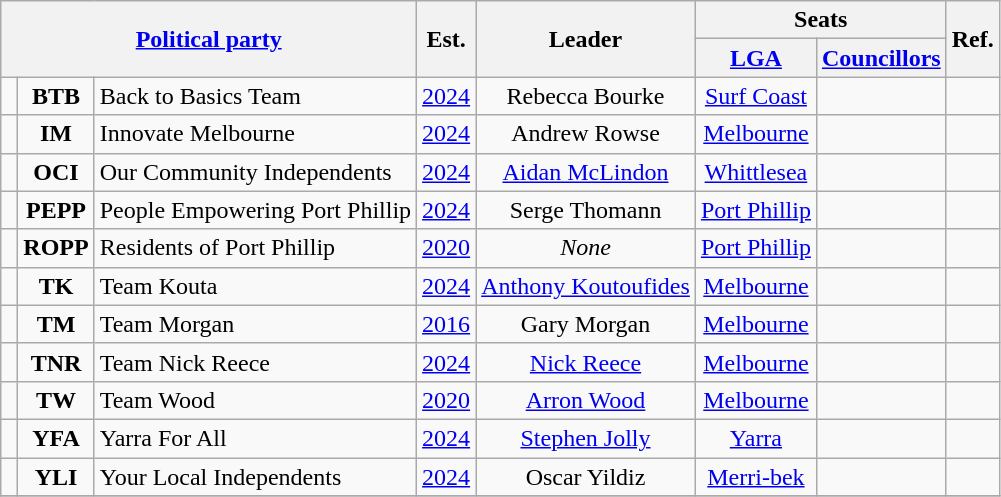<table class="wikitable" style="text-align:center">
<tr>
<th colspan="3" rowspan="2"><a href='#'>Political party</a></th>
<th rowspan="2">Est.</th>
<th rowspan="2">Leader</th>
<th colspan="2">Seats</th>
<th rowspan="2">Ref.</th>
</tr>
<tr>
<th><a href='#'>LGA</a></th>
<th><a href='#'>Councillors</a></th>
</tr>
<tr>
<td> </td>
<td><strong>BTB</strong></td>
<td style="text-align:left;">Back to Basics Team</td>
<td><a href='#'>2024</a></td>
<td>Rebecca Bourke</td>
<td><a href='#'>Surf Coast</a></td>
<td></td>
<td></td>
</tr>
<tr>
<td> </td>
<td><strong>IM</strong></td>
<td style="text-align:left;">Innovate Melbourne</td>
<td><a href='#'>2024</a></td>
<td>Andrew Rowse</td>
<td><a href='#'>Melbourne</a></td>
<td></td>
<td></td>
</tr>
<tr>
<td> </td>
<td><strong>OCI</strong></td>
<td style="text-align:left;">Our Community Independents</td>
<td><a href='#'>2024</a></td>
<td><a href='#'>Aidan McLindon</a></td>
<td><a href='#'>Whittlesea</a></td>
<td></td>
<td></td>
</tr>
<tr>
<td> </td>
<td><strong>PEPP</strong></td>
<td style="text-align:left;">People Empowering Port Phillip</td>
<td><a href='#'>2024</a></td>
<td>Serge Thomann</td>
<td><a href='#'>Port Phillip</a></td>
<td></td>
<td></td>
</tr>
<tr>
<td> </td>
<td><strong>ROPP</strong></td>
<td style="text-align:left;">Residents of Port Phillip</td>
<td><a href='#'>2020</a></td>
<td><em>None</em></td>
<td><a href='#'>Port Phillip</a></td>
<td></td>
<td></td>
</tr>
<tr>
<td> </td>
<td><strong>TK</strong></td>
<td style="text-align:left;">Team Kouta</td>
<td><a href='#'>2024</a></td>
<td><a href='#'>Anthony Koutoufides</a></td>
<td><a href='#'>Melbourne</a></td>
<td></td>
<td></td>
</tr>
<tr>
<td> </td>
<td><strong>TM</strong></td>
<td style="text-align:left;">Team Morgan</td>
<td><a href='#'>2016</a></td>
<td>Gary Morgan</td>
<td><a href='#'>Melbourne</a></td>
<td></td>
<td></td>
</tr>
<tr>
<td> </td>
<td><strong>TNR</strong></td>
<td style="text-align:left;">Team Nick Reece</td>
<td><a href='#'>2024</a></td>
<td><a href='#'>Nick Reece</a></td>
<td><a href='#'>Melbourne</a></td>
<td></td>
<td></td>
</tr>
<tr>
<td> </td>
<td><strong>TW</strong></td>
<td style="text-align:left;">Team Wood</td>
<td><a href='#'>2020</a></td>
<td><a href='#'>Arron Wood</a></td>
<td><a href='#'>Melbourne</a></td>
<td></td>
<td></td>
</tr>
<tr>
<td> </td>
<td><strong>YFA</strong></td>
<td style="text-align:left;">Yarra For All</td>
<td><a href='#'>2024</a></td>
<td><a href='#'>Stephen Jolly</a></td>
<td><a href='#'>Yarra</a></td>
<td></td>
<td></td>
</tr>
<tr>
<td> </td>
<td><strong>YLI</strong></td>
<td style="text-align:left;">Your Local Independents</td>
<td><a href='#'>2024</a></td>
<td>Oscar Yildiz</td>
<td><a href='#'>Merri-bek</a></td>
<td></td>
<td></td>
</tr>
<tr>
</tr>
</table>
